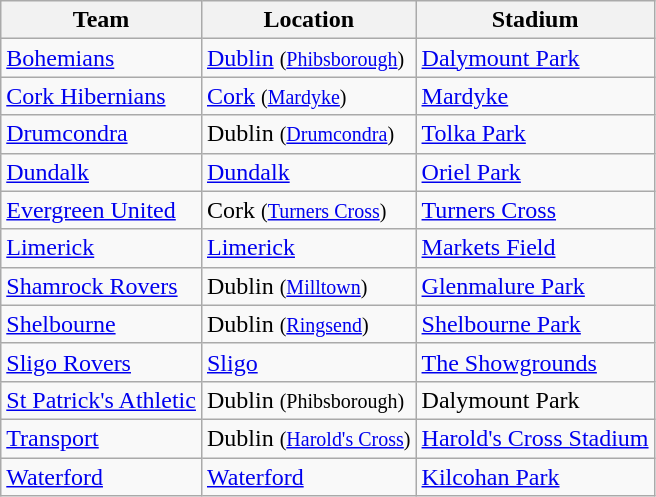<table class="wikitable sortable">
<tr>
<th>Team</th>
<th>Location</th>
<th>Stadium</th>
</tr>
<tr>
<td><a href='#'>Bohemians</a></td>
<td><a href='#'>Dublin</a> <small>(<a href='#'>Phibsborough</a>)</small></td>
<td><a href='#'>Dalymount Park</a></td>
</tr>
<tr>
<td><a href='#'>Cork Hibernians</a></td>
<td><a href='#'>Cork</a> <small>(<a href='#'>Mardyke</a>)</small></td>
<td><a href='#'>Mardyke</a></td>
</tr>
<tr>
<td><a href='#'>Drumcondra</a></td>
<td>Dublin <small>(<a href='#'>Drumcondra</a>)</small></td>
<td><a href='#'>Tolka Park</a></td>
</tr>
<tr>
<td><a href='#'>Dundalk</a></td>
<td><a href='#'>Dundalk</a></td>
<td><a href='#'>Oriel Park</a></td>
</tr>
<tr>
<td><a href='#'>Evergreen United</a></td>
<td>Cork <small>(<a href='#'>Turners Cross</a>)</small></td>
<td><a href='#'>Turners Cross</a></td>
</tr>
<tr>
<td><a href='#'>Limerick</a></td>
<td><a href='#'>Limerick</a></td>
<td><a href='#'>Markets Field</a></td>
</tr>
<tr>
<td><a href='#'>Shamrock Rovers</a></td>
<td>Dublin <small>(<a href='#'>Milltown</a>)</small></td>
<td><a href='#'>Glenmalure Park</a></td>
</tr>
<tr>
<td><a href='#'>Shelbourne</a></td>
<td>Dublin <small>(<a href='#'>Ringsend</a>)</small></td>
<td><a href='#'>Shelbourne Park</a></td>
</tr>
<tr>
<td><a href='#'>Sligo Rovers</a></td>
<td><a href='#'>Sligo</a></td>
<td><a href='#'>The Showgrounds</a></td>
</tr>
<tr>
<td><a href='#'>St Patrick's Athletic</a></td>
<td>Dublin <small>(Phibsborough)</small></td>
<td>Dalymount Park</td>
</tr>
<tr>
<td><a href='#'>Transport</a></td>
<td>Dublin <small>(<a href='#'>Harold's Cross</a>)</small></td>
<td><a href='#'>Harold's Cross Stadium</a></td>
</tr>
<tr>
<td><a href='#'>Waterford</a></td>
<td><a href='#'>Waterford</a></td>
<td><a href='#'>Kilcohan Park</a></td>
</tr>
</table>
